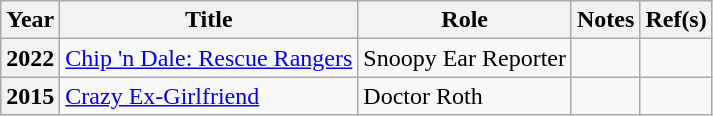<table class="wikitable sortable">
<tr>
<th>Year</th>
<th>Title</th>
<th>Role</th>
<th>Notes</th>
<th><abbr>Ref(s)</abbr></th>
</tr>
<tr>
<th>2022</th>
<td><bdi><a href='#'>Chip 'n Dale: Rescue Rangers</a></bdi></td>
<td>Snoopy Ear Reporter</td>
<td></td>
<td></td>
</tr>
<tr>
<th>2015</th>
<td><bdi><a href='#'>Crazy Ex-Girlfriend</a></bdi></td>
<td>Doctor Roth</td>
<td></td>
<td></td>
</tr>
</table>
